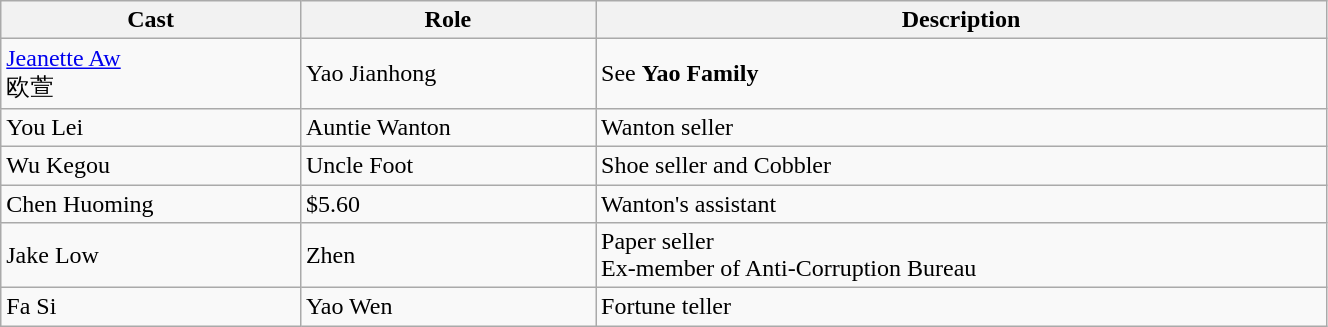<table class="wikitable" style="width:70%;">
<tr>
<th>Cast</th>
<th>Role</th>
<th>Description</th>
</tr>
<tr>
<td><a href='#'>Jeanette Aw</a> <br> 欧萱</td>
<td>Yao Jianhong</td>
<td>See <strong>Yao Family</strong></td>
</tr>
<tr>
<td>You Lei</td>
<td>Auntie Wanton</td>
<td>Wanton seller</td>
</tr>
<tr>
<td>Wu Kegou</td>
<td>Uncle Foot</td>
<td>Shoe seller and Cobbler</td>
</tr>
<tr>
<td>Chen Huoming</td>
<td>$5.60</td>
<td>Wanton's assistant</td>
</tr>
<tr>
<td>Jake Low</td>
<td>Zhen</td>
<td>Paper seller <br> Ex-member of Anti-Corruption Bureau</td>
</tr>
<tr>
<td>Fa Si</td>
<td>Yao Wen</td>
<td>Fortune teller</td>
</tr>
</table>
